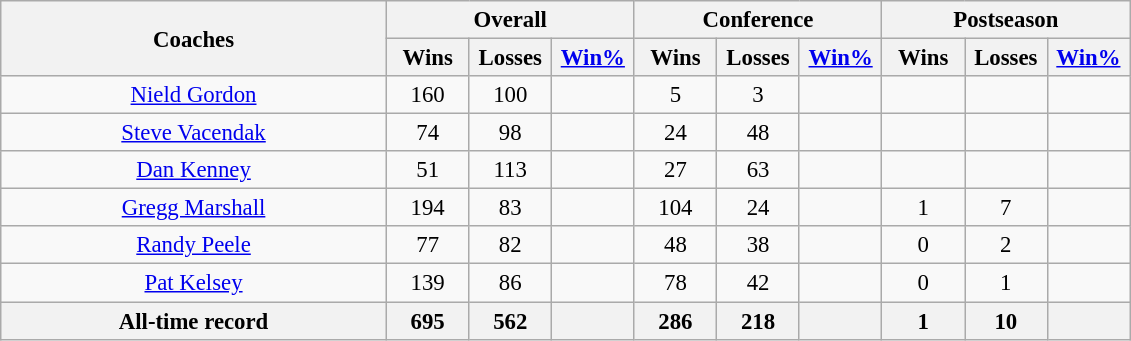<table class="wikitable" style="text-align:center; font-size:95%">
<tr>
<th rowspan="2" style="width:250px;">Coaches</th>
<th colspan="3">Overall</th>
<th colspan="3">Conference</th>
<th colspan="3">Postseason</th>
</tr>
<tr>
<th width="48">Wins</th>
<th width="48">Losses</th>
<th width="48"><a href='#'>Win%</a></th>
<th width="48">Wins</th>
<th width="48">Losses</th>
<th width="48"><a href='#'>Win%</a></th>
<th width="48">Wins</th>
<th width="48">Losses</th>
<th width="48"><a href='#'>Win%</a></th>
</tr>
<tr>
<td><a href='#'>Nield Gordon</a></td>
<td>160</td>
<td>100</td>
<td></td>
<td>5</td>
<td>3</td>
<td></td>
<td></td>
<td></td>
<td></td>
</tr>
<tr>
<td><a href='#'>Steve Vacendak</a></td>
<td>74</td>
<td>98</td>
<td></td>
<td>24</td>
<td>48</td>
<td></td>
<td></td>
<td></td>
<td></td>
</tr>
<tr>
<td><a href='#'>Dan Kenney</a></td>
<td>51</td>
<td>113</td>
<td></td>
<td>27</td>
<td>63</td>
<td></td>
<td></td>
<td></td>
<td></td>
</tr>
<tr>
<td><a href='#'>Gregg Marshall</a></td>
<td>194</td>
<td>83</td>
<td></td>
<td>104</td>
<td>24</td>
<td></td>
<td>1</td>
<td>7</td>
<td></td>
</tr>
<tr>
<td><a href='#'>Randy Peele</a></td>
<td>77</td>
<td>82</td>
<td></td>
<td>48</td>
<td>38</td>
<td></td>
<td>0</td>
<td>2</td>
<td></td>
</tr>
<tr>
<td><a href='#'>Pat Kelsey</a></td>
<td>139</td>
<td>86</td>
<td></td>
<td>78</td>
<td>42</td>
<td></td>
<td>0</td>
<td>1</td>
<td></td>
</tr>
<tr>
<th>All-time record</th>
<th>695</th>
<th>562</th>
<th></th>
<th>286</th>
<th>218</th>
<th></th>
<th>1</th>
<th>10</th>
<th></th>
</tr>
</table>
